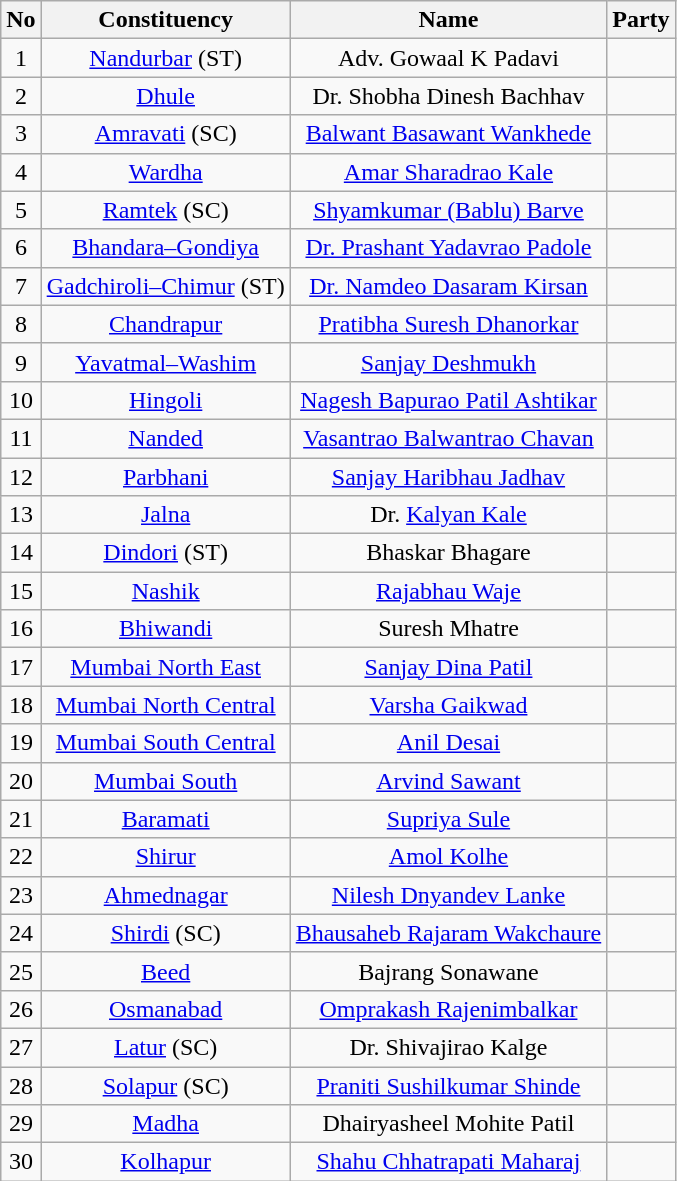<table class="wikitable sortable" style="text-align: center;">
<tr>
<th>No</th>
<th>Constituency</th>
<th>Name</th>
<th colspan="2">Party</th>
</tr>
<tr>
<td>1</td>
<td><a href='#'>Nandurbar</a> (ST)</td>
<td>Adv. Gowaal K Padavi</td>
<td></td>
</tr>
<tr>
<td>2</td>
<td><a href='#'>Dhule</a></td>
<td>Dr. Shobha Dinesh Bachhav</td>
<td></td>
</tr>
<tr>
<td>3</td>
<td><a href='#'>Amravati</a> (SC)</td>
<td><a href='#'>Balwant Basawant Wankhede</a></td>
<td></td>
</tr>
<tr>
<td>4</td>
<td><a href='#'>Wardha</a></td>
<td><a href='#'>Amar Sharadrao Kale</a></td>
<td></td>
</tr>
<tr>
<td>5</td>
<td><a href='#'>Ramtek</a> (SC)</td>
<td><a href='#'>Shyamkumar (Bablu) Barve</a></td>
<td></td>
</tr>
<tr>
<td>6</td>
<td><a href='#'>Bhandara–Gondiya</a></td>
<td><a href='#'>Dr. Prashant Yadavrao Padole</a></td>
<td></td>
</tr>
<tr>
<td>7</td>
<td><a href='#'>Gadchiroli–Chimur</a> (ST)</td>
<td><a href='#'>Dr. Namdeo Dasaram Kirsan</a></td>
<td></td>
</tr>
<tr>
<td>8</td>
<td><a href='#'>Chandrapur</a></td>
<td><a href='#'>Pratibha Suresh Dhanorkar</a></td>
<td></td>
</tr>
<tr>
<td>9</td>
<td><a href='#'>Yavatmal–Washim</a></td>
<td><a href='#'>Sanjay Deshmukh</a></td>
<td></td>
</tr>
<tr>
<td>10</td>
<td><a href='#'>Hingoli</a></td>
<td><a href='#'>Nagesh Bapurao Patil Ashtikar</a></td>
<td></td>
</tr>
<tr>
<td>11</td>
<td><a href='#'>Nanded</a></td>
<td><a href='#'>Vasantrao Balwantrao Chavan</a></td>
<td></td>
</tr>
<tr>
<td>12</td>
<td><a href='#'>Parbhani</a></td>
<td><a href='#'>Sanjay Haribhau Jadhav</a></td>
<td></td>
</tr>
<tr>
<td>13</td>
<td><a href='#'>Jalna</a></td>
<td>Dr. <a href='#'>Kalyan Kale</a></td>
<td></td>
</tr>
<tr>
<td>14</td>
<td><a href='#'>Dindori</a> (ST)</td>
<td>Bhaskar Bhagare</td>
<td></td>
</tr>
<tr>
<td>15</td>
<td><a href='#'>Nashik</a></td>
<td><a href='#'>Rajabhau Waje</a></td>
<td></td>
</tr>
<tr>
<td>16</td>
<td><a href='#'>Bhiwandi</a></td>
<td>Suresh Mhatre</td>
<td></td>
</tr>
<tr>
<td>17</td>
<td><a href='#'>Mumbai North East</a></td>
<td><a href='#'>Sanjay Dina Patil</a></td>
<td></td>
</tr>
<tr>
<td>18</td>
<td><a href='#'>Mumbai North Central</a></td>
<td><a href='#'>Varsha Gaikwad</a></td>
<td></td>
</tr>
<tr>
<td>19</td>
<td><a href='#'>Mumbai South Central</a></td>
<td><a href='#'>Anil Desai</a></td>
<td></td>
</tr>
<tr>
<td>20</td>
<td><a href='#'>Mumbai South</a></td>
<td><a href='#'>Arvind Sawant</a></td>
<td></td>
</tr>
<tr>
<td>21</td>
<td><a href='#'>Baramati</a></td>
<td><a href='#'>Supriya Sule</a></td>
<td></td>
</tr>
<tr>
<td>22</td>
<td><a href='#'>Shirur</a></td>
<td><a href='#'>Amol Kolhe</a></td>
<td></td>
</tr>
<tr>
<td>23</td>
<td><a href='#'>Ahmednagar</a></td>
<td><a href='#'>Nilesh Dnyandev Lanke</a></td>
<td></td>
</tr>
<tr>
<td>24</td>
<td><a href='#'>Shirdi</a> (SC)</td>
<td><a href='#'>Bhausaheb Rajaram Wakchaure</a></td>
<td></td>
</tr>
<tr>
<td>25</td>
<td><a href='#'>Beed</a></td>
<td>Bajrang Sonawane</td>
<td></td>
</tr>
<tr>
<td>26</td>
<td><a href='#'>Osmanabad</a></td>
<td><a href='#'>Omprakash Rajenimbalkar</a></td>
<td></td>
</tr>
<tr>
<td>27</td>
<td><a href='#'>Latur</a> (SC)</td>
<td>Dr. Shivajirao Kalge</td>
<td></td>
</tr>
<tr>
<td>28</td>
<td><a href='#'>Solapur</a> (SC)</td>
<td><a href='#'>Praniti Sushilkumar Shinde</a></td>
<td></td>
</tr>
<tr>
<td>29</td>
<td><a href='#'>Madha</a></td>
<td>Dhairyasheel Mohite Patil</td>
<td></td>
</tr>
<tr>
<td>30</td>
<td><a href='#'>Kolhapur</a></td>
<td><a href='#'>Shahu Chhatrapati Maharaj</a></td>
<td></td>
</tr>
</table>
